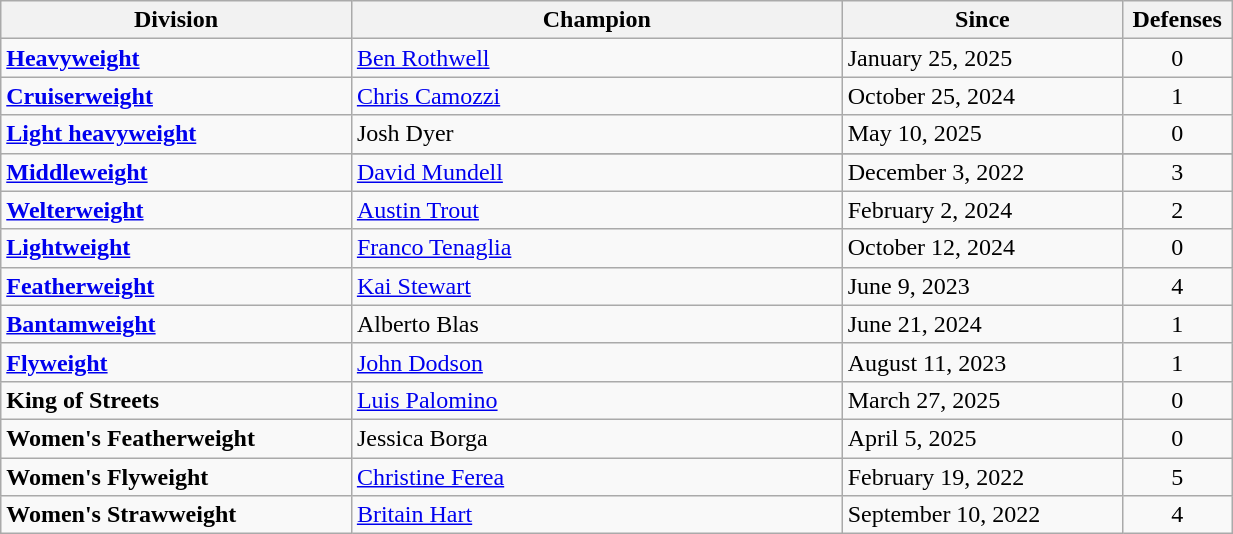<table id="BKFC_Champions" class="wikitable" width="65%">
<tr>
<th width="25%">Division</th>
<th width="35%">Champion</th>
<th width="20%">Since</th>
<th width="5%">Defenses</th>
</tr>
<tr>
<td><strong><a href='#'>Heavyweight</a></strong></td>
<td> <a href='#'>Ben Rothwell</a></td>
<td>January 25, 2025</td>
<td style="text-align:center;">0</td>
</tr>
<tr>
<td><strong><a href='#'>Cruiserweight</a></strong></td>
<td> <a href='#'>Chris Camozzi</a></td>
<td>October 25, 2024</td>
<td style="text-align:center;">1</td>
</tr>
<tr>
<td><strong><a href='#'>Light heavyweight</a></strong></td>
<td> Josh Dyer</td>
<td>May 10, 2025</td>
<td style="text-align:center;">0</td>
</tr>
<tr>
<td rowspan=2><strong><a href='#'>Middleweight</a></strong></td>
</tr>
<tr>
<td> <a href='#'>David Mundell</a></td>
<td>December 3, 2022</td>
<td style="text-align:center;">3</td>
</tr>
<tr>
<td><strong><a href='#'>Welterweight</a></strong></td>
<td> <a href='#'>Austin Trout</a></td>
<td>February 2, 2024</td>
<td style="text-align:center;">2</td>
</tr>
<tr>
<td><strong><a href='#'>Lightweight</a></strong></td>
<td> <a href='#'>Franco Tenaglia</a></td>
<td>October 12, 2024</td>
<td style="text-align:center;">0</td>
</tr>
<tr>
<td><strong><a href='#'>Featherweight</a></strong></td>
<td> <a href='#'>Kai Stewart</a></td>
<td>June 9, 2023</td>
<td style="text-align:center;">4</td>
</tr>
<tr>
<td align=left rowspan=1><strong><a href='#'>Bantamweight</a></strong></td>
<td> Alberto Blas</td>
<td>June 21, 2024</td>
<td style="text-align:center;">1</td>
</tr>
<tr>
<td><strong><a href='#'>Flyweight</a></strong></td>
<td> <a href='#'>John Dodson</a></td>
<td>August 11, 2023</td>
<td style="text-align:center;">1</td>
</tr>
<tr>
<td><strong>King of Streets</strong></td>
<td> <a href='#'>Luis Palomino</a></td>
<td>March 27, 2025</td>
<td style="text-align:center;">0</td>
</tr>
<tr>
<td><strong>Women's Featherweight</strong></td>
<td> Jessica Borga</td>
<td>April 5, 2025</td>
<td style="text-align:center;">0</td>
</tr>
<tr>
<td><strong>Women's Flyweight</strong></td>
<td> <a href='#'>Christine Ferea</a></td>
<td>February 19, 2022</td>
<td style="text-align:center;">5</td>
</tr>
<tr>
<td><strong>Women's Strawweight</strong></td>
<td> <a href='#'>Britain Hart</a></td>
<td>September 10, 2022</td>
<td style="text-align:center;">4</td>
</tr>
</table>
